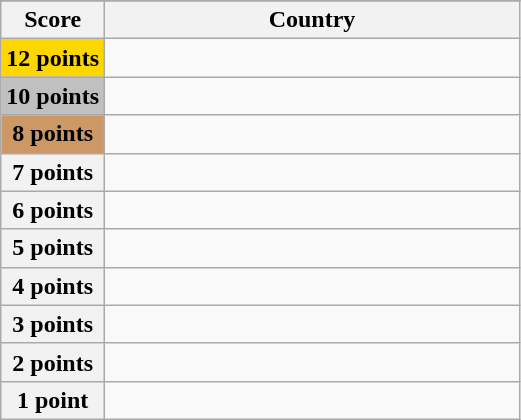<table class="wikitable">
<tr>
</tr>
<tr>
<th scope="col" width="20%">Score</th>
<th scope="col">Country</th>
</tr>
<tr>
<th scope="row" style="background:gold">12 points</th>
<td></td>
</tr>
<tr>
<th scope="row" style="background:silver">10 points</th>
<td></td>
</tr>
<tr>
<th scope="row" style="background:#CC9966">8 points</th>
<td></td>
</tr>
<tr>
<th scope="row">7 points</th>
<td></td>
</tr>
<tr>
<th scope="row">6 points</th>
<td></td>
</tr>
<tr>
<th scope="row">5 points</th>
<td></td>
</tr>
<tr>
<th scope="row">4 points</th>
<td></td>
</tr>
<tr>
<th scope="row">3 points</th>
<td></td>
</tr>
<tr>
<th scope="row">2 points</th>
<td></td>
</tr>
<tr>
<th scope="row">1 point</th>
<td></td>
</tr>
</table>
